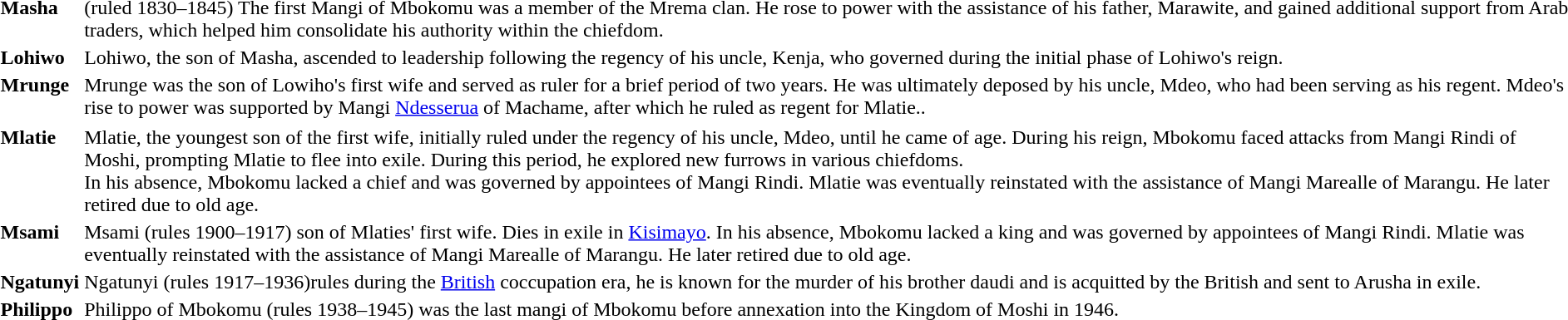<table border=0>
<tr>
<td valign=top><strong>Masha</strong></td>
<td>(ruled 1830–1845) The first Mangi of Mbokomu was a member of the Mrema clan. He rose to power with the assistance of his father, Marawite, and gained additional support from Arab traders, which helped him consolidate his authority within the chiefdom.</td>
</tr>
<tr>
<td valign=top><strong>Lohiwo</strong></td>
<td>Lohiwo, the son of Masha, ascended to leadership following the regency of his uncle, Kenja, who governed during the initial phase of Lohiwo's reign.</td>
</tr>
<tr>
<td valign=top><strong>Mrunge</strong></td>
<td>Mrunge was the son of Lowiho's first wife and served as ruler for a brief period of two years. He was ultimately deposed by his uncle, Mdeo, who had been serving as his regent. Mdeo's rise to power was supported by Mangi <a href='#'>Ndesserua</a> of Machame, after which he ruled as regent for Mlatie..</td>
</tr>
<tr>
</tr>
<tr>
<td valign=top><strong>Mlatie</strong></td>
<td>Mlatie, the youngest son of the first wife, initially ruled under the regency of his uncle, Mdeo, until he came of age. During his reign, Mbokomu faced attacks from Mangi Rindi of Moshi, prompting Mlatie to flee into exile. During this period, he explored new furrows in various chiefdoms.<br>In his absence, Mbokomu lacked a chief and was governed by appointees of Mangi Rindi. Mlatie was eventually reinstated with the assistance of Mangi Marealle of Marangu. He later retired due to old age.</td>
</tr>
<tr>
<td valign=top><strong>Msami</strong></td>
<td>Msami (rules 1900–1917) son of Mlaties' first wife. Dies in exile in <a href='#'>Kisimayo</a>. In his absence, Mbokomu lacked a king and was governed by appointees of Mangi Rindi. Mlatie was eventually reinstated with the assistance of Mangi Marealle of Marangu. He later retired due to old age.</td>
</tr>
<tr>
<td valign=top><strong>Ngatunyi</strong></td>
<td>Ngatunyi (rules 1917–1936)rules during the <a href='#'>British</a> coccupation era, he is known for the murder of his brother daudi and is acquitted by the British and sent to Arusha in exile.</td>
</tr>
<tr>
<td valign=top><strong>Philippo</strong></td>
<td>Philippo of Mbokomu (rules 1938–1945) was the last mangi of Mbokomu before annexation into the Kingdom of Moshi in 1946.</td>
</tr>
<tr>
</tr>
</table>
